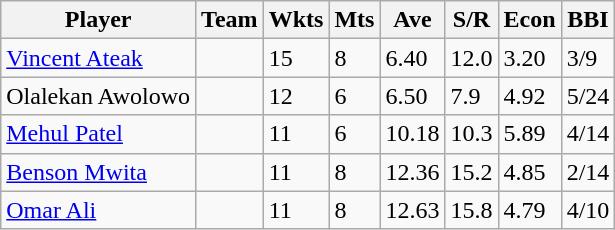<table class="wikitable">
<tr>
<th>Player</th>
<th>Team</th>
<th>Wkts</th>
<th>Mts</th>
<th>Ave</th>
<th>S/R</th>
<th>Econ</th>
<th>BBI</th>
</tr>
<tr>
<td><a href='#'>Vincent Ateak</a></td>
<td></td>
<td>15</td>
<td>8</td>
<td>6.40</td>
<td>12.0</td>
<td>3.20</td>
<td>3/9</td>
</tr>
<tr>
<td>Olalekan Awolowo</td>
<td></td>
<td>12</td>
<td>6</td>
<td>6.50</td>
<td>7.9</td>
<td>4.92</td>
<td>5/24</td>
</tr>
<tr>
<td><a href='#'>Mehul Patel</a></td>
<td></td>
<td>11</td>
<td>6</td>
<td>10.18</td>
<td>10.3</td>
<td>5.89</td>
<td>4/14</td>
</tr>
<tr>
<td><a href='#'>Benson Mwita</a></td>
<td></td>
<td>11</td>
<td>8</td>
<td>12.36</td>
<td>15.2</td>
<td>4.85</td>
<td>2/14</td>
</tr>
<tr>
<td><a href='#'>Omar Ali</a></td>
<td></td>
<td>11</td>
<td>8</td>
<td>12.63</td>
<td>15.8</td>
<td>4.79</td>
<td>4/10</td>
</tr>
</table>
